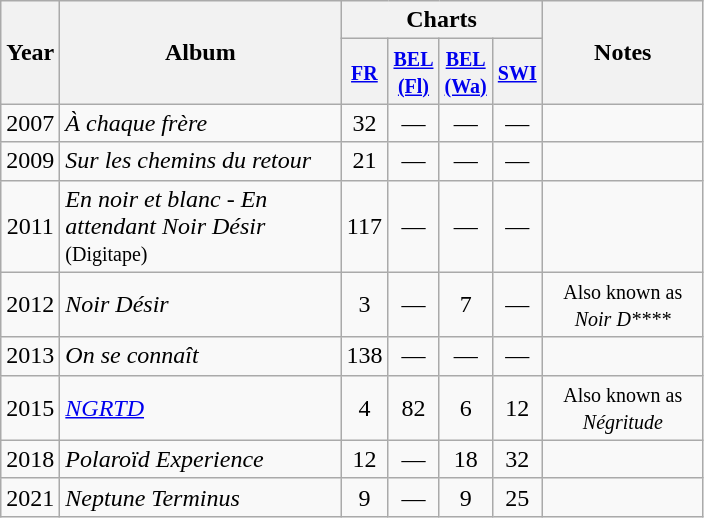<table class="wikitable">
<tr>
<th rowspan="2" style="text-align:center; width:20px;">Year</th>
<th rowspan="2" style="text-align:center; width:180px;">Album</th>
<th style="text-align:center;" colspan="4">Charts</th>
<th rowspan="2" style="text-align:center; width:100px;">Notes</th>
</tr>
<tr>
<th style="width:20px;"><small><a href='#'>FR</a></small><br></th>
<th style="width:20px;"><small><a href='#'>BEL<br>(Fl)</a></small><br></th>
<th style="width:20px;"><small><a href='#'>BEL<br>(Wa)</a></small><br></th>
<th style="width:20px;"><small><a href='#'>SWI</a></small><br></th>
</tr>
<tr>
<td style="text-align:center;">2007</td>
<td><em>À chaque frère</em></td>
<td style="text-align:center;">32</td>
<td style="text-align:center;">—</td>
<td style="text-align:center;">—</td>
<td style="text-align:center;">—</td>
<td style="text-align:center;"></td>
</tr>
<tr>
<td style="text-align:center;">2009</td>
<td><em>Sur les chemins du retour</em></td>
<td style="text-align:center;">21</td>
<td style="text-align:center;">—</td>
<td style="text-align:center;">—</td>
<td style="text-align:center;">—</td>
<td style="text-align:center;"></td>
</tr>
<tr>
<td style="text-align:center;">2011</td>
<td><em>En noir et blanc - En attendant Noir Désir</em> <small>(Digitape)</small></td>
<td style="text-align:center;">117</td>
<td style="text-align:center;">—</td>
<td style="text-align:center;">—</td>
<td style="text-align:center;">—</td>
<td style="text-align:center;"></td>
</tr>
<tr>
<td style="text-align:center;">2012</td>
<td><em>Noir Désir</em></td>
<td style="text-align:center;">3</td>
<td style="text-align:center;">—</td>
<td style="text-align:center;">7</td>
<td style="text-align:center;">—</td>
<td style="text-align:center;"><small>Also known as <em>Noir D****</em></small></td>
</tr>
<tr>
<td style="text-align:center;">2013</td>
<td><em>On se connaît</em></td>
<td style="text-align:center;">138</td>
<td style="text-align:center;">—</td>
<td style="text-align:center;">—</td>
<td style="text-align:center;">—</td>
<td style="text-align:center;"></td>
</tr>
<tr>
<td style="text-align:center;">2015</td>
<td><em><a href='#'>NGRTD</a></em></td>
<td style="text-align:center;">4</td>
<td style="text-align:center;">82</td>
<td style="text-align:center;">6</td>
<td style="text-align:center;">12</td>
<td style="text-align:center;"><small>Also known as <em>Négritude</em></small></td>
</tr>
<tr>
<td style="text-align:center;">2018</td>
<td><em>Polaroïd Experience</em></td>
<td style="text-align:center;">12</td>
<td style="text-align:center;">—</td>
<td style="text-align:center;">18<br></td>
<td style="text-align:center;">32<br></td>
<td style="text-align:center;"></td>
</tr>
<tr>
<td style="text-align:center;">2021</td>
<td><em>Neptune Terminus</em></td>
<td style="text-align:center;">9</td>
<td style="text-align:center;">—</td>
<td style="text-align:center;">9</td>
<td style="text-align:center;">25</td>
<td style="text-align:center;"></td>
</tr>
</table>
